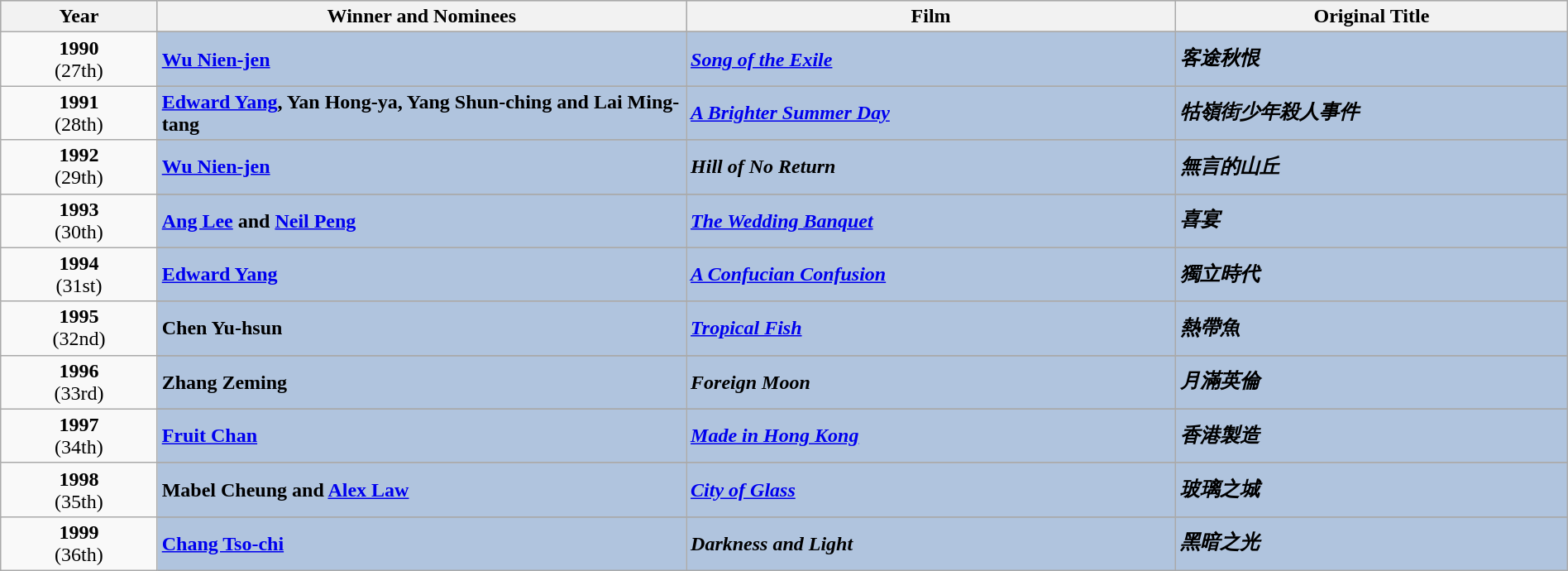<table class="wikitable" style="width:100%;" cellpadding="5">
<tr style="background:#bebebe;">
<th style="width:8%;">Year</th>
<th style="width:27%;">Winner and Nominees</th>
<th style="width:25%;">Film</th>
<th style="width:20%;">Original Title</th>
</tr>
<tr>
<td rowspan="2" style="text-align:center"><strong>1990</strong><br>(27th)</td>
</tr>
<tr style="background:#B0C4DE;">
<td><strong><a href='#'>Wu Nien-jen</a></strong></td>
<td><strong><em><a href='#'>Song of the Exile</a></em></strong></td>
<td><strong><em>客途秋恨</em></strong></td>
</tr>
<tr>
<td rowspan="2" style="text-align:center"><strong>1991</strong><br>(28th)</td>
</tr>
<tr style="background:#B0C4DE;">
<td><strong><a href='#'>Edward Yang</a>, Yan Hong-ya, Yang Shun-ching and Lai Ming-tang</strong></td>
<td><strong><em><a href='#'>A Brighter Summer Day</a></em></strong></td>
<td><strong><em>牯嶺街少年殺人事件</em></strong></td>
</tr>
<tr>
<td rowspan="2" style="text-align:center"><strong>1992</strong><br>(29th)</td>
</tr>
<tr style="background:#B0C4DE;">
<td><strong><a href='#'>Wu Nien-jen</a></strong></td>
<td><strong><em>Hill of No Return</em></strong></td>
<td><strong><em>無言的山丘</em></strong></td>
</tr>
<tr>
<td rowspan="2" style="text-align:center"><strong>1993</strong><br>(30th)</td>
</tr>
<tr style="background:#B0C4DE;">
<td><strong><a href='#'>Ang Lee</a> and <a href='#'>Neil Peng</a></strong></td>
<td><strong><em><a href='#'>The Wedding Banquet</a></em></strong></td>
<td><strong><em>喜宴</em></strong></td>
</tr>
<tr>
<td rowspan="2" style="text-align:center"><strong>1994</strong><br>(31st)</td>
</tr>
<tr style="background:#B0C4DE;">
<td><strong><a href='#'>Edward Yang</a></strong></td>
<td><strong><em><a href='#'>A Confucian Confusion</a></em></strong></td>
<td><strong><em>獨立時代</em></strong></td>
</tr>
<tr>
<td rowspan="2" style="text-align:center"><strong>1995</strong><br>(32nd)</td>
</tr>
<tr style="background:#B0C4DE;">
<td><strong>Chen Yu-hsun</strong></td>
<td><strong><em><a href='#'>Tropical Fish</a></em></strong></td>
<td><strong><em>熱帶魚</em></strong></td>
</tr>
<tr>
<td rowspan="2" style="text-align:center"><strong>1996</strong><br>(33rd)</td>
</tr>
<tr style="background:#B0C4DE;">
<td><strong>Zhang Zeming</strong></td>
<td><strong><em>Foreign Moon</em></strong></td>
<td><strong><em>月滿英倫</em></strong></td>
</tr>
<tr>
<td rowspan="2" style="text-align:center"><strong>1997</strong><br>(34th)</td>
</tr>
<tr style="background:#B0C4DE;">
<td><strong><a href='#'>Fruit Chan</a></strong></td>
<td><strong><em><a href='#'>Made in Hong Kong</a></em></strong></td>
<td><strong><em>香港製造</em></strong></td>
</tr>
<tr>
<td rowspan="2" style="text-align:center"><strong>1998</strong><br>(35th)</td>
</tr>
<tr style="background:#B0C4DE;">
<td><strong>Mabel Cheung and <a href='#'>Alex Law</a></strong></td>
<td><strong><em><a href='#'>City of Glass</a></em></strong></td>
<td><strong><em>玻璃之城</em></strong></td>
</tr>
<tr>
<td rowspan="2" style="text-align:center"><strong>1999</strong><br>(36th)</td>
</tr>
<tr style="background:#B0C4DE;">
<td><strong><a href='#'>Chang Tso-chi</a></strong></td>
<td><strong><em>Darkness and Light</em></strong></td>
<td><strong><em>黑暗之光</em></strong></td>
</tr>
</table>
